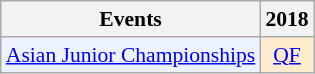<table style='font-size: 90%; text-align:center;' class='wikitable'>
<tr>
<th>Events</th>
<th>2018</th>
</tr>
<tr>
<td bgcolor="#ECF2FF"; align="left"><a href='#'>Asian Junior Championships</a></td>
<td bgcolor=FFEBCD><a href='#'>QF</a></td>
</tr>
</table>
